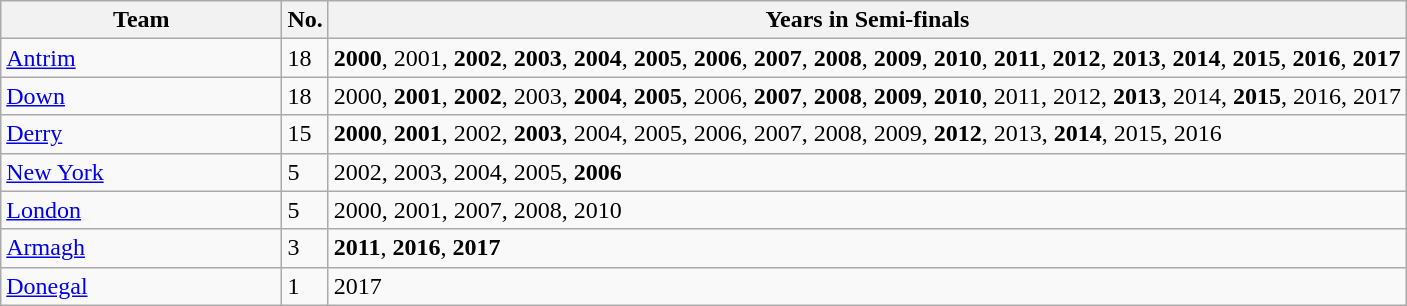<table class="wikitable sortable">
<tr>
<th width="20%">Team</th>
<th>No.</th>
<th>Years in Semi-finals</th>
</tr>
<tr>
<td> <a href='#'>Antrim</a></td>
<td>18</td>
<td><strong>2000</strong>, 2001, <strong>2002</strong>, <strong>2003</strong>, <strong>2004</strong>, <strong>2005</strong>, <strong>2006</strong>, <strong>2007</strong>, <strong>2008</strong>, <strong>2009</strong>, <strong>2010</strong>, <strong>2011</strong>, <strong>2012</strong>, <strong>2013</strong>, <strong>2014</strong>, <strong>2015</strong>, <strong>2016</strong>, <strong>2017</strong></td>
</tr>
<tr>
<td> <a href='#'>Down</a></td>
<td>18</td>
<td>2000, <strong>2001</strong>, <strong>2002</strong>, 2003, <strong>2004</strong>, <strong>2005</strong>, 2006, <strong>2007</strong>, <strong>2008</strong>, <strong>2009</strong>, <strong>2010</strong>, 2011, 2012, <strong>2013</strong>, 2014, <strong>2015</strong>, 2016, 2017</td>
</tr>
<tr>
<td> <a href='#'>Derry</a></td>
<td>15</td>
<td><strong>2000</strong>, <strong>2001</strong>, 2002, <strong>2003</strong>, 2004, 2005, 2006, 2007, 2008, 2009, <strong>2012</strong>, 2013, <strong>2014</strong>, 2015, 2016</td>
</tr>
<tr>
<td> <a href='#'>New York</a></td>
<td>5</td>
<td>2002, 2003, 2004, 2005, <strong>2006</strong></td>
</tr>
<tr>
<td> <a href='#'>London</a></td>
<td>5</td>
<td>2000, 2001, 2007, 2008, 2010</td>
</tr>
<tr>
<td> <a href='#'>Armagh</a></td>
<td>3</td>
<td><strong>2011</strong>, <strong>2016</strong>, <strong>2017</strong></td>
</tr>
<tr>
<td> <a href='#'>Donegal</a></td>
<td>1</td>
<td>2017</td>
</tr>
</table>
